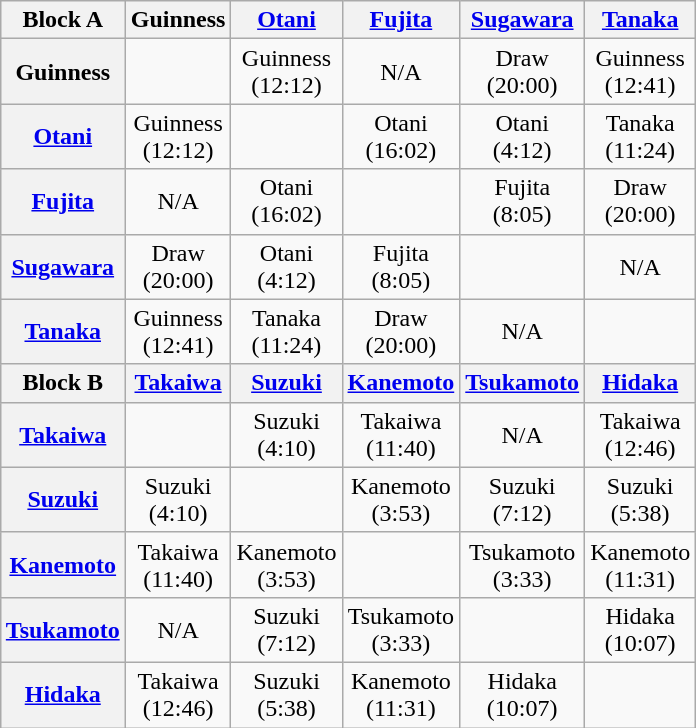<table class="wikitable" style="margin: 1em auto 1em auto;text-align:center">
<tr>
<th>Block A</th>
<th>Guinness</th>
<th><a href='#'>Otani</a></th>
<th><a href='#'>Fujita</a></th>
<th><a href='#'>Sugawara</a></th>
<th><a href='#'>Tanaka</a></th>
</tr>
<tr>
<th>Guinness</th>
<td></td>
<td>Guinness<br>(12:12)</td>
<td>N/A</td>
<td>Draw<br>(20:00)</td>
<td>Guinness<br>(12:41)</td>
</tr>
<tr>
<th><a href='#'>Otani</a></th>
<td>Guinness<br>(12:12)</td>
<td></td>
<td>Otani<br>(16:02)</td>
<td>Otani<br>(4:12)</td>
<td>Tanaka<br>(11:24)</td>
</tr>
<tr>
<th><a href='#'>Fujita</a></th>
<td>N/A</td>
<td>Otani<br>(16:02)</td>
<td></td>
<td>Fujita<br>(8:05)</td>
<td>Draw<br>(20:00)</td>
</tr>
<tr>
<th><a href='#'>Sugawara</a></th>
<td>Draw<br>(20:00)</td>
<td>Otani<br>(4:12)</td>
<td>Fujita<br>(8:05)</td>
<td></td>
<td>N/A</td>
</tr>
<tr>
<th><a href='#'>Tanaka</a></th>
<td>Guinness<br>(12:41)</td>
<td>Tanaka<br>(11:24)</td>
<td>Draw<br>(20:00)</td>
<td>N/A</td>
<td></td>
</tr>
<tr>
<th>Block B</th>
<th><a href='#'>Takaiwa</a></th>
<th><a href='#'>Suzuki</a></th>
<th><a href='#'>Kanemoto</a></th>
<th><a href='#'>Tsukamoto</a></th>
<th><a href='#'>Hidaka</a></th>
</tr>
<tr>
<th><a href='#'>Takaiwa</a></th>
<td></td>
<td>Suzuki<br>(4:10)</td>
<td>Takaiwa<br>(11:40)</td>
<td>N/A</td>
<td>Takaiwa<br>(12:46)</td>
</tr>
<tr>
<th><a href='#'>Suzuki</a></th>
<td>Suzuki<br>(4:10)</td>
<td></td>
<td>Kanemoto<br>(3:53)</td>
<td>Suzuki<br>(7:12)</td>
<td>Suzuki<br>(5:38)</td>
</tr>
<tr>
<th><a href='#'>Kanemoto</a></th>
<td>Takaiwa<br>(11:40)</td>
<td>Kanemoto<br>(3:53)</td>
<td></td>
<td>Tsukamoto<br>(3:33)</td>
<td>Kanemoto<br>(11:31)</td>
</tr>
<tr>
<th><a href='#'>Tsukamoto</a></th>
<td>N/A</td>
<td>Suzuki<br>(7:12)</td>
<td>Tsukamoto<br>(3:33)</td>
<td></td>
<td>Hidaka<br>(10:07)</td>
</tr>
<tr>
<th><a href='#'>Hidaka</a></th>
<td>Takaiwa<br>(12:46)</td>
<td>Suzuki<br>(5:38)</td>
<td>Kanemoto<br>(11:31)</td>
<td>Hidaka<br>(10:07)</td>
<td></td>
</tr>
</table>
